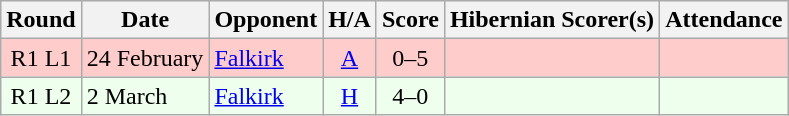<table class="wikitable" style="text-align:center">
<tr>
<th>Round</th>
<th>Date</th>
<th>Opponent</th>
<th>H/A</th>
<th>Score</th>
<th>Hibernian Scorer(s)</th>
<th>Attendance</th>
</tr>
<tr bgcolor=#FFCCCC>
<td>R1 L1</td>
<td align=left>24 February</td>
<td align=left><a href='#'>Falkirk</a></td>
<td><a href='#'>A</a></td>
<td>0–5</td>
<td align=left></td>
<td></td>
</tr>
<tr bgcolor=#EEFFEE>
<td>R1 L2</td>
<td align=left>2 March</td>
<td align=left><a href='#'>Falkirk</a></td>
<td><a href='#'>H</a></td>
<td>4–0</td>
<td align=left></td>
<td></td>
</tr>
</table>
